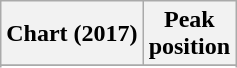<table class="wikitable sortable plainrowheaders">
<tr>
<th>Chart (2017)</th>
<th>Peak<br>position</th>
</tr>
<tr>
</tr>
<tr>
</tr>
<tr>
</tr>
</table>
